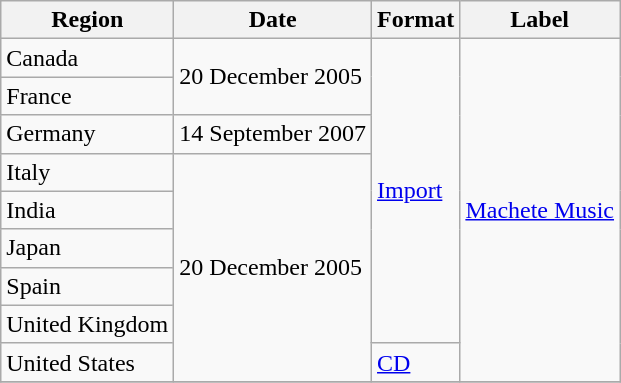<table class="wikitable">
<tr>
<th>Region</th>
<th>Date</th>
<th>Format</th>
<th>Label</th>
</tr>
<tr>
<td>Canada</td>
<td rowspan="2">20 December 2005</td>
<td rowspan="8"><a href='#'>Import</a></td>
<td rowspan="9"><a href='#'>Machete Music</a></td>
</tr>
<tr>
<td>France</td>
</tr>
<tr>
<td>Germany</td>
<td rowspan="1">14 September 2007</td>
</tr>
<tr>
<td>Italy</td>
<td rowspan="6">20 December 2005</td>
</tr>
<tr>
<td>India</td>
</tr>
<tr>
<td>Japan</td>
</tr>
<tr>
<td>Spain</td>
</tr>
<tr>
<td>United Kingdom</td>
</tr>
<tr>
<td>United States</td>
<td rowspan="1"><a href='#'>CD</a></td>
</tr>
<tr>
</tr>
</table>
